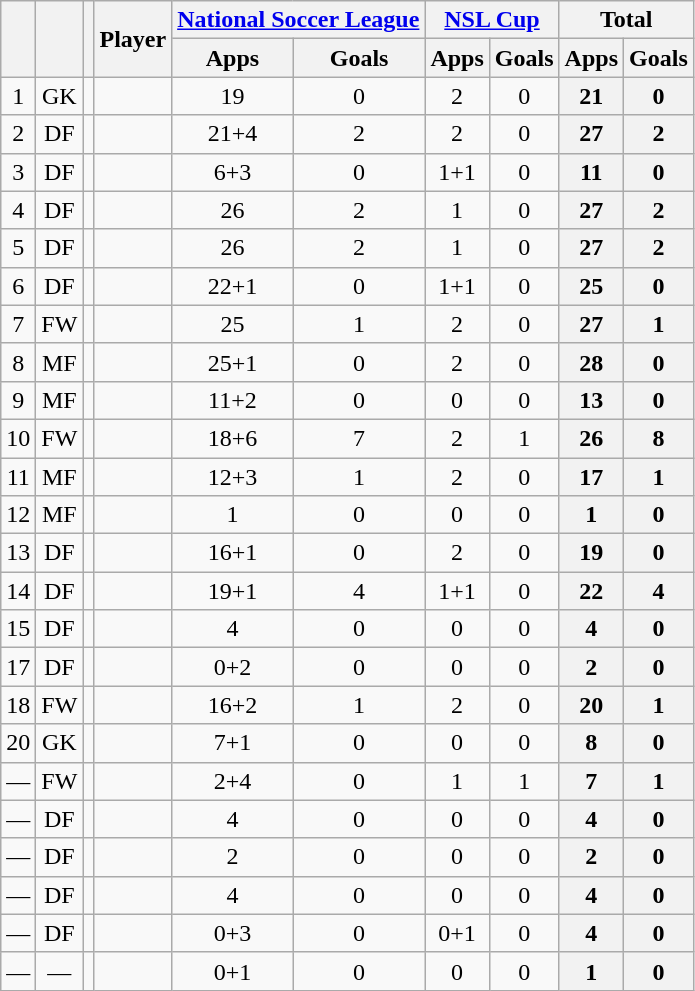<table class="wikitable sortable" style="text-align:center">
<tr>
<th rowspan="2"></th>
<th rowspan="2"></th>
<th rowspan="2"></th>
<th rowspan="2">Player</th>
<th colspan="2"><a href='#'>National Soccer League</a></th>
<th colspan="2"><a href='#'>NSL Cup</a></th>
<th colspan="2">Total</th>
</tr>
<tr>
<th>Apps</th>
<th>Goals</th>
<th>Apps</th>
<th>Goals</th>
<th>Apps</th>
<th>Goals</th>
</tr>
<tr>
<td>1</td>
<td>GK</td>
<td></td>
<td align="left"><br></td>
<td>19</td>
<td>0<br></td>
<td>2</td>
<td>0<br></td>
<th>21</th>
<th>0</th>
</tr>
<tr>
<td>2</td>
<td>DF</td>
<td></td>
<td align="left"><br></td>
<td>21+4</td>
<td>2<br></td>
<td>2</td>
<td>0<br></td>
<th>27</th>
<th>2</th>
</tr>
<tr>
<td>3</td>
<td>DF</td>
<td></td>
<td align="left"><br></td>
<td>6+3</td>
<td>0<br></td>
<td>1+1</td>
<td>0<br></td>
<th>11</th>
<th>0</th>
</tr>
<tr>
<td>4</td>
<td>DF</td>
<td></td>
<td align="left"><br></td>
<td>26</td>
<td>2<br></td>
<td>1</td>
<td>0<br></td>
<th>27</th>
<th>2</th>
</tr>
<tr>
<td>5</td>
<td>DF</td>
<td></td>
<td align="left"><br></td>
<td>26</td>
<td>2<br></td>
<td>1</td>
<td>0<br></td>
<th>27</th>
<th>2</th>
</tr>
<tr>
<td>6</td>
<td>DF</td>
<td></td>
<td align="left"><br></td>
<td>22+1</td>
<td>0<br></td>
<td>1+1</td>
<td>0<br></td>
<th>25</th>
<th>0</th>
</tr>
<tr>
<td>7</td>
<td>FW</td>
<td></td>
<td align="left"><br></td>
<td>25</td>
<td>1<br></td>
<td>2</td>
<td>0<br></td>
<th>27</th>
<th>1</th>
</tr>
<tr>
<td>8</td>
<td>MF</td>
<td></td>
<td align="left"><br></td>
<td>25+1</td>
<td>0<br></td>
<td>2</td>
<td>0<br></td>
<th>28</th>
<th>0</th>
</tr>
<tr>
<td>9</td>
<td>MF</td>
<td></td>
<td align="left"><br></td>
<td>11+2</td>
<td>0<br></td>
<td>0</td>
<td>0<br></td>
<th>13</th>
<th>0</th>
</tr>
<tr>
<td>10</td>
<td>FW</td>
<td></td>
<td align="left"><br></td>
<td>18+6</td>
<td>7<br></td>
<td>2</td>
<td>1<br></td>
<th>26</th>
<th>8</th>
</tr>
<tr>
<td>11</td>
<td>MF</td>
<td></td>
<td align="left"><br></td>
<td>12+3</td>
<td>1<br></td>
<td>2</td>
<td>0<br></td>
<th>17</th>
<th>1</th>
</tr>
<tr>
<td>12</td>
<td>MF</td>
<td></td>
<td align="left"><br></td>
<td>1</td>
<td>0<br></td>
<td>0</td>
<td>0<br></td>
<th>1</th>
<th>0</th>
</tr>
<tr>
<td>13</td>
<td>DF</td>
<td></td>
<td align="left"><br></td>
<td>16+1</td>
<td>0<br></td>
<td>2</td>
<td>0<br></td>
<th>19</th>
<th>0</th>
</tr>
<tr>
<td>14</td>
<td>DF</td>
<td></td>
<td align="left"><br></td>
<td>19+1</td>
<td>4<br></td>
<td>1+1</td>
<td>0<br></td>
<th>22</th>
<th>4</th>
</tr>
<tr>
<td>15</td>
<td>DF</td>
<td></td>
<td align="left"><br></td>
<td>4</td>
<td>0<br></td>
<td>0</td>
<td>0<br></td>
<th>4</th>
<th>0</th>
</tr>
<tr>
<td>17</td>
<td>DF</td>
<td></td>
<td align="left"><br></td>
<td>0+2</td>
<td>0<br></td>
<td>0</td>
<td>0<br></td>
<th>2</th>
<th>0</th>
</tr>
<tr>
<td>18</td>
<td>FW</td>
<td></td>
<td align="left"><br></td>
<td>16+2</td>
<td>1<br></td>
<td>2</td>
<td>0<br></td>
<th>20</th>
<th>1</th>
</tr>
<tr>
<td>20</td>
<td>GK</td>
<td></td>
<td align="left"><br></td>
<td>7+1</td>
<td>0<br></td>
<td>0</td>
<td>0<br></td>
<th>8</th>
<th>0</th>
</tr>
<tr>
<td>—</td>
<td>FW</td>
<td></td>
<td align="left"><br></td>
<td>2+4</td>
<td>0<br></td>
<td>1</td>
<td>1<br></td>
<th>7</th>
<th>1</th>
</tr>
<tr>
<td>—</td>
<td>DF</td>
<td></td>
<td align="left"><br></td>
<td>4</td>
<td>0<br></td>
<td>0</td>
<td>0<br></td>
<th>4</th>
<th>0</th>
</tr>
<tr>
<td>—</td>
<td>DF</td>
<td></td>
<td align="left"><br></td>
<td>2</td>
<td>0<br></td>
<td>0</td>
<td>0<br></td>
<th>2</th>
<th>0</th>
</tr>
<tr>
<td>—</td>
<td>DF</td>
<td></td>
<td align="left"><br></td>
<td>4</td>
<td>0<br></td>
<td>0</td>
<td>0<br></td>
<th>4</th>
<th>0</th>
</tr>
<tr>
<td>—</td>
<td>DF</td>
<td></td>
<td align="left"><br></td>
<td>0+3</td>
<td>0<br></td>
<td>0+1</td>
<td>0<br></td>
<th>4</th>
<th>0</th>
</tr>
<tr>
<td>—</td>
<td>—</td>
<td></td>
<td align="left"><br></td>
<td>0+1</td>
<td>0<br></td>
<td>0</td>
<td>0<br></td>
<th>1</th>
<th>0</th>
</tr>
</table>
